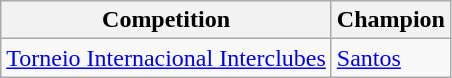<table class="wikitable">
<tr>
<th>Competition</th>
<th>Champion</th>
</tr>
<tr>
<td><a href='#'>Torneio Internacional Interclubes</a></td>
<td><a href='#'>Santos</a></td>
</tr>
</table>
